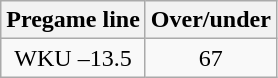<table class="wikitable">
<tr align="center">
<th style=>Pregame line</th>
<th style=>Over/under</th>
</tr>
<tr align="center">
<td>WKU –13.5</td>
<td>67</td>
</tr>
</table>
